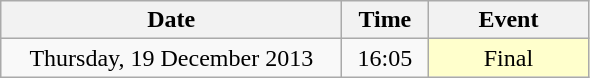<table class = "wikitable" style="text-align:center;">
<tr>
<th width=220>Date</th>
<th width=50>Time</th>
<th width=100>Event</th>
</tr>
<tr>
<td>Thursday, 19 December 2013</td>
<td>16:05</td>
<td bgcolor=ffffcc>Final</td>
</tr>
</table>
